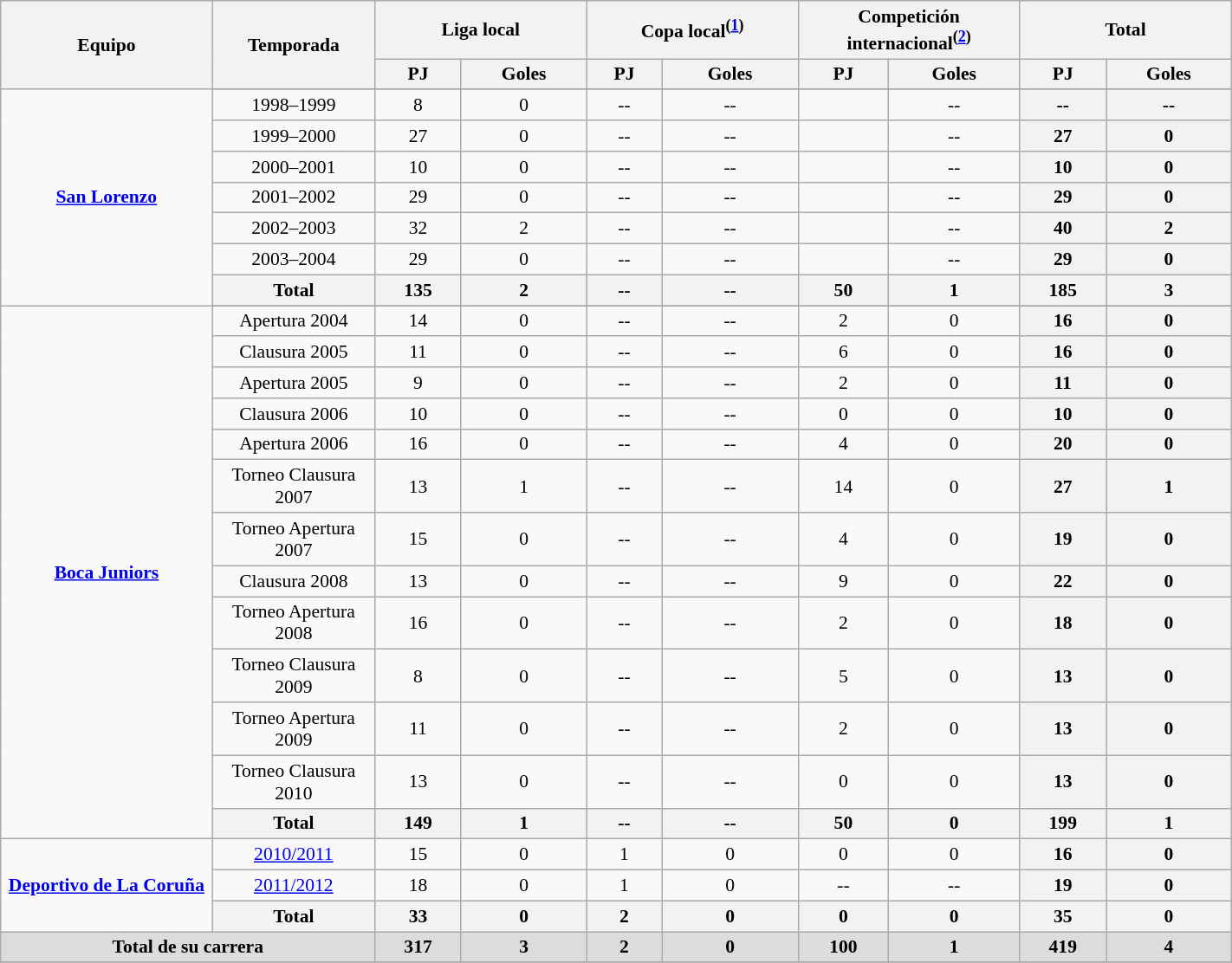<table class="wikitable" style=font-size:90% text-align: center width=75%>
<tr>
<th rowspan=2 width=10%><strong>Equipo</strong></th>
<th rowspan=2 width=7%><strong>Temporada</strong></th>
<th colspan=2 width=10%>Liga local</th>
<th colspan=2 width=10%>Copa local<sup><strong>(<a href='#'>1</a>)</strong></sup></th>
<th colspan=2 width=10%>Competición<br>internacional<sup><strong>(<a href='#'>2</a>)</strong></sup></th>
<th colspan=2 width=10%>Total</th>
</tr>
<tr>
<th align=center><strong>PJ</strong></th>
<th align=center><strong>Goles</strong></th>
<th align=center><strong>PJ</strong></th>
<th align=center><strong>Goles</strong></th>
<th align=center><strong>PJ</strong></th>
<th align=center><strong>Goles</strong></th>
<th align=center><strong>PJ</strong></th>
<th align=center><strong>Goles</strong></th>
</tr>
<tr>
<td rowspan=8 align=center><strong><a href='#'>San Lorenzo</a></strong></td>
</tr>
<tr>
<td align=center>1998–1999</td>
<td align=center>8</td>
<td align=center>0</td>
<td align=center>--</td>
<td align=center>--</td>
<td align=center></td>
<td align=center>--</td>
<th align=center><strong>--</strong></th>
<th align=center><strong>--</strong></th>
</tr>
<tr>
<td align=center>1999–2000</td>
<td align=center>27</td>
<td align=center>0</td>
<td align=center>--</td>
<td align=center>--</td>
<td align=center></td>
<td align=center>--</td>
<th align=center><strong>27</strong></th>
<th align=center><strong>0</strong></th>
</tr>
<tr>
<td align=center>2000–2001</td>
<td align=center>10</td>
<td align=center>0</td>
<td align=center>--</td>
<td align=center>--</td>
<td align=center></td>
<td align=center>--</td>
<th align=center><strong>10</strong></th>
<th align=center><strong>0</strong></th>
</tr>
<tr>
<td align=center>2001–2002</td>
<td align=center>29</td>
<td align=center>0</td>
<td align=center>--</td>
<td align=center>--</td>
<td align=center></td>
<td align=center>--</td>
<th align=center><strong>29</strong></th>
<th align=center><strong>0</strong></th>
</tr>
<tr>
<td align=center>2002–2003</td>
<td align=center>32</td>
<td align=center>2</td>
<td align=center>--</td>
<td align=center>--</td>
<td align=center></td>
<td align=center>--</td>
<th align=center><strong>40</strong></th>
<th align=center><strong>2</strong></th>
</tr>
<tr>
<td align=center>2003–2004</td>
<td align=center>29</td>
<td align=center>0</td>
<td align=center>--</td>
<td align=center>--</td>
<td align=center></td>
<td align=center>--</td>
<th align=center><strong>29</strong></th>
<th align=center><strong>0</strong></th>
</tr>
<tr>
<th>Total</th>
<th>135</th>
<th>2</th>
<th>--</th>
<th>--</th>
<th>50</th>
<th>1</th>
<th>185</th>
<th>3</th>
</tr>
<tr>
<td rowspan=14 align=center><strong><a href='#'>Boca Juniors</a></strong></td>
</tr>
<tr>
<td align=center>Apertura 2004</td>
<td align=center>14</td>
<td align=center>0</td>
<td align=center>--</td>
<td align=center>--</td>
<td align=center>2</td>
<td align=center>0</td>
<th align=center><strong>16</strong></th>
<th align=center><strong>0</strong></th>
</tr>
<tr>
<td align=center>Clausura 2005</td>
<td align=center>11</td>
<td align=center>0</td>
<td align=center>--</td>
<td align=center>--</td>
<td align=center>6</td>
<td align=center>0</td>
<th align=center><strong>16</strong></th>
<th align=center><strong>0</strong></th>
</tr>
<tr>
<td align=center>Apertura 2005</td>
<td align=center>9</td>
<td align=center>0</td>
<td align=center>--</td>
<td align=center>--</td>
<td align=center>2</td>
<td align=center>0</td>
<th align=center><strong>11</strong></th>
<th align=center><strong>0</strong></th>
</tr>
<tr>
<td align=center>Clausura 2006</td>
<td align=center>10</td>
<td align=center>0</td>
<td align=center>--</td>
<td align=center>--</td>
<td align=center>0</td>
<td align=center>0</td>
<th align=center><strong>10</strong></th>
<th align=center><strong>0</strong></th>
</tr>
<tr>
<td align=center>Apertura 2006</td>
<td align=center>16</td>
<td align=center>0</td>
<td align=center>--</td>
<td align=center>--</td>
<td align=center>4</td>
<td align=center>0</td>
<th align=center><strong>20</strong></th>
<th align=center><strong>0</strong></th>
</tr>
<tr>
<td align=center>Torneo Clausura 2007</td>
<td align=center>13</td>
<td align=center>1</td>
<td align=center>--</td>
<td align=center>--</td>
<td align=center>14</td>
<td align=center>0</td>
<th align=center><strong>27</strong></th>
<th align=center><strong>1</strong></th>
</tr>
<tr>
<td align=center>Torneo Apertura 2007</td>
<td align=center>15</td>
<td align=center>0</td>
<td align=center>--</td>
<td align=center>--</td>
<td align=center>4</td>
<td align=center>0</td>
<th align=center><strong>19</strong></th>
<th align=center><strong>0</strong></th>
</tr>
<tr>
<td align=center>Clausura 2008</td>
<td align=center>13</td>
<td align=center>0</td>
<td align=center>--</td>
<td align=center>--</td>
<td align=center>9</td>
<td align=center>0</td>
<th align=center><strong>22</strong></th>
<th align=center><strong>0</strong></th>
</tr>
<tr>
<td align=center>Torneo Apertura 2008</td>
<td align=center>16</td>
<td align=center>0</td>
<td align=center>--</td>
<td align=center>--</td>
<td align=center>2</td>
<td align=center>0</td>
<th align=center><strong>18</strong></th>
<th align=center><strong>0</strong></th>
</tr>
<tr>
<td align=center>Torneo Clausura 2009</td>
<td align=center>8</td>
<td align=center>0</td>
<td align=center>--</td>
<td align=center>--</td>
<td align=center>5</td>
<td align=center>0</td>
<th align=center><strong>13</strong></th>
<th align=center><strong>0</strong></th>
</tr>
<tr>
<td align=center>Torneo Apertura 2009</td>
<td align=center>11</td>
<td align=center>0</td>
<td align=center>--</td>
<td align=center>--</td>
<td align=center>2</td>
<td align=center>0</td>
<th align=center><strong>13</strong></th>
<th align=center><strong>0</strong></th>
</tr>
<tr>
<td align=center>Torneo Clausura 2010</td>
<td align=center>13</td>
<td align=center>0</td>
<td align=center>--</td>
<td align=center>--</td>
<td align=center>0</td>
<td align=center>0</td>
<th align=center><strong>13</strong></th>
<th align=center><strong>0</strong></th>
</tr>
<tr>
<th>Total</th>
<th>149</th>
<th>1</th>
<th>--</th>
<th>--</th>
<th>50</th>
<th>0</th>
<th>199</th>
<th>1</th>
</tr>
<tr>
<td rowspan=3 align=center><strong><a href='#'>Deportivo de La Coruña</a></strong></td>
<td align=center><a href='#'>2010/2011</a></td>
<td align=center>15</td>
<td align=center>0</td>
<td align=center>1</td>
<td align=center>0</td>
<td align=center>0</td>
<td align=center>0</td>
<th align=center><strong>16</strong></th>
<th align=center><strong>0</strong></th>
</tr>
<tr>
<td align=center><a href='#'>2011/2012</a></td>
<td align=center>18</td>
<td align=center>0</td>
<td align=center>1</td>
<td align=center>0</td>
<td align=center>--</td>
<td align=center>--</td>
<th align=center><strong>19</strong></th>
<th align=center><strong>0</strong></th>
</tr>
<tr>
<th>Total</th>
<th>33</th>
<th>0</th>
<th>2</th>
<th>0</th>
<th>0</th>
<th>0</th>
<th>35</th>
<th>0</th>
</tr>
<tr>
<th style="background: #DCDCDC" colspan=2>Total de su carrera</th>
<th style="background: #DCDCDC" align=center><strong>317</strong></th>
<th style="background: #DCDCDC" align=center><strong>3</strong></th>
<th style="background: #DCDCDC" align=center><strong>2</strong></th>
<th style="background: #DCDCDC" align=center><strong>0</strong></th>
<th style="background: #DCDCDC" align=center><strong>100</strong></th>
<th style="background: #DCDCDC" align=center><strong>1</strong></th>
<th style="background: #DCDCDC" align=center><strong>419</strong></th>
<th style="background: #DCDCDC" align=center><strong>4</strong></th>
</tr>
<tr>
</tr>
</table>
